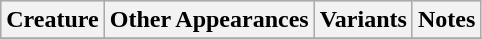<table class="wikitable">
<tr bgcolor="#CCCCCC">
<th>Creature</th>
<th>Other Appearances</th>
<th>Variants</th>
<th>Notes</th>
</tr>
<tr>
</tr>
</table>
